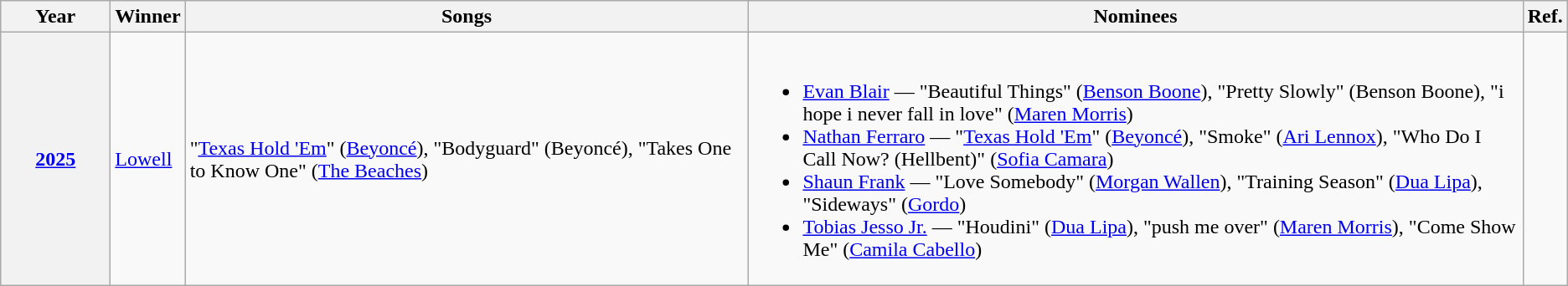<table class="wikitable sortable">
<tr>
<th scope="col" style="width:5em;">Year</th>
<th scope="col">Winner</th>
<th scope="col">Songs</th>
<th scope="col" class="unsortable">Nominees</th>
<th scope="col" class="unsortable">Ref.</th>
</tr>
<tr>
<th scope="row"><a href='#'>2025</a></th>
<td><a href='#'>Lowell</a></td>
<td>"<a href='#'>Texas Hold 'Em</a>" (<a href='#'>Beyoncé</a>), "Bodyguard" (Beyoncé), "Takes One to Know One" (<a href='#'>The Beaches</a>)</td>
<td><br><ul><li><a href='#'>Evan Blair</a> — "Beautiful Things" (<a href='#'>Benson Boone</a>), "Pretty Slowly" (Benson Boone), "i hope i never fall in love" (<a href='#'>Maren Morris</a>)</li><li><a href='#'>Nathan Ferraro</a> — "<a href='#'>Texas Hold 'Em</a>" (<a href='#'>Beyoncé</a>), "Smoke" (<a href='#'>Ari Lennox</a>), "Who Do I Call Now? (Hellbent)" (<a href='#'>Sofia Camara</a>)</li><li><a href='#'>Shaun Frank</a> — "Love Somebody" (<a href='#'>Morgan Wallen</a>), "Training Season" (<a href='#'>Dua Lipa</a>), "Sideways" (<a href='#'>Gordo</a>)</li><li><a href='#'>Tobias Jesso Jr.</a> — "Houdini" (<a href='#'>Dua Lipa</a>), "push me over" (<a href='#'>Maren Morris</a>), "Come Show Me" (<a href='#'>Camila Cabello</a>)</li></ul></td>
<td align="center"></td>
</tr>
</table>
